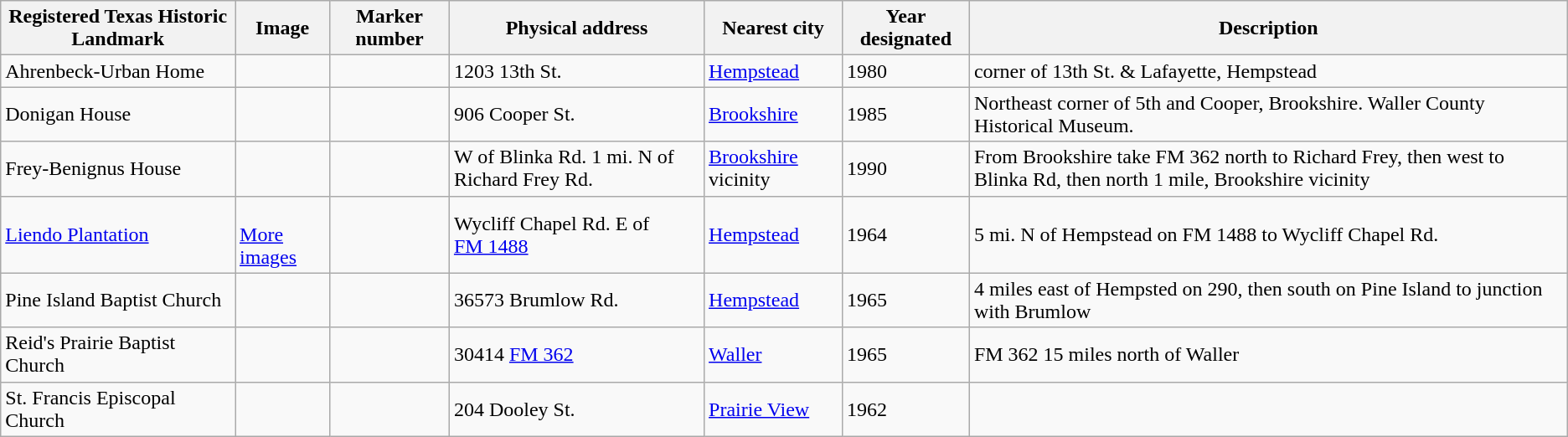<table class="wikitable sortable">
<tr>
<th>Registered Texas Historic Landmark</th>
<th>Image</th>
<th>Marker number</th>
<th>Physical address</th>
<th>Nearest city</th>
<th>Year designated</th>
<th>Description</th>
</tr>
<tr>
<td>Ahrenbeck-Urban Home</td>
<td></td>
<td></td>
<td>1203 13th St.<br></td>
<td><a href='#'>Hempstead</a></td>
<td>1980</td>
<td>corner of 13th St. & Lafayette, Hempstead</td>
</tr>
<tr>
<td>Donigan House</td>
<td></td>
<td></td>
<td>906 Cooper St.<br></td>
<td><a href='#'>Brookshire</a></td>
<td>1985</td>
<td>Northeast corner of 5th and Cooper, Brookshire. Waller County Historical Museum.</td>
</tr>
<tr>
<td>Frey-Benignus House</td>
<td></td>
<td></td>
<td>W of Blinka Rd. 1 mi. N of Richard Frey Rd.<br></td>
<td><a href='#'>Brookshire</a> vicinity</td>
<td>1990</td>
<td>From Brookshire take FM 362 north to Richard Frey, then west to Blinka Rd, then north 1 mile, Brookshire vicinity</td>
</tr>
<tr>
<td><a href='#'>Liendo Plantation</a></td>
<td><br> <a href='#'>More images</a></td>
<td></td>
<td>Wycliff Chapel Rd. E of <a href='#'>FM 1488</a><br></td>
<td><a href='#'>Hempstead</a></td>
<td>1964</td>
<td>5 mi. N of Hempstead on FM 1488 to Wycliff Chapel Rd.</td>
</tr>
<tr>
<td>Pine Island Baptist Church</td>
<td></td>
<td></td>
<td>36573 Brumlow Rd.<br></td>
<td><a href='#'>Hempstead</a></td>
<td>1965</td>
<td>4 miles east of Hempsted on 290, then south on Pine Island to junction with Brumlow</td>
</tr>
<tr>
<td>Reid's Prairie Baptist Church</td>
<td></td>
<td></td>
<td>30414 <a href='#'>FM 362</a><br></td>
<td><a href='#'>Waller</a></td>
<td>1965</td>
<td>FM 362 15 miles north of Waller</td>
</tr>
<tr>
<td>St. Francis Episcopal Church</td>
<td></td>
<td></td>
<td>204 Dooley St.<br></td>
<td><a href='#'>Prairie View</a></td>
<td>1962</td>
<td></td>
</tr>
</table>
